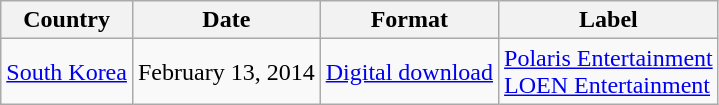<table class="wikitable plainrowheaders">
<tr>
<th scope="col">Country</th>
<th>Date</th>
<th>Format</th>
<th>Label</th>
</tr>
<tr>
<td><a href='#'>South Korea</a></td>
<td>February 13, 2014</td>
<td><a href='#'>Digital download</a></td>
<td><a href='#'>Polaris Entertainment</a><br><a href='#'>LOEN Entertainment</a></td>
</tr>
</table>
